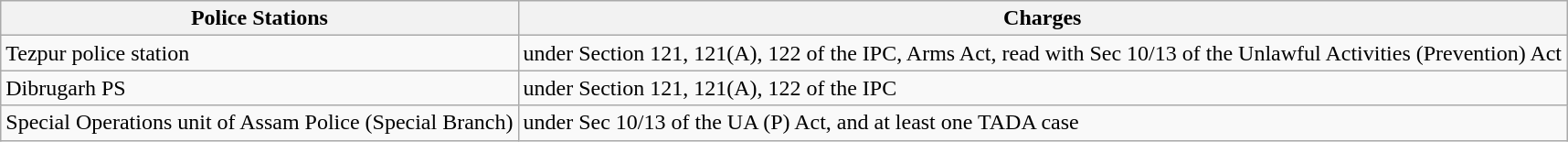<table class="wikitable">
<tr>
<th>Police Stations</th>
<th>Charges</th>
</tr>
<tr>
<td>Tezpur police station</td>
<td>under Section 121, 121(A), 122 of the IPC, Arms Act, read with Sec 10/13 of the Unlawful Activities (Prevention) Act</td>
</tr>
<tr>
<td>Dibrugarh PS</td>
<td>under Section 121, 121(A), 122 of the IPC</td>
</tr>
<tr>
<td>Special Operations unit of Assam Police (Special Branch)</td>
<td>under Sec 10/13 of the UA (P) Act, and at least one TADA case</td>
</tr>
</table>
